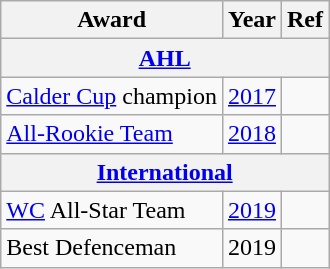<table class="wikitable">
<tr>
<th>Award</th>
<th>Year</th>
<th>Ref</th>
</tr>
<tr>
<th colspan="3"><a href='#'>AHL</a></th>
</tr>
<tr>
<td><a href='#'>Calder Cup</a> champion</td>
<td><a href='#'>2017</a></td>
<td></td>
</tr>
<tr>
<td><a href='#'>All-Rookie Team</a></td>
<td><a href='#'>2018</a></td>
<td></td>
</tr>
<tr>
<th colspan="3"><a href='#'>International</a></th>
</tr>
<tr>
<td><a href='#'>WC</a> All-Star Team</td>
<td><a href='#'>2019</a></td>
<td></td>
</tr>
<tr>
<td>Best Defenceman</td>
<td>2019</td>
<td></td>
</tr>
</table>
